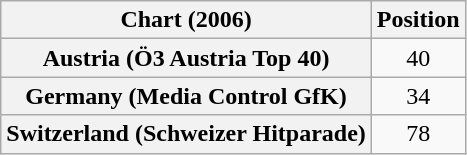<table class="wikitable sortable plainrowheaders" style="text-align:center">
<tr>
<th>Chart (2006)</th>
<th>Position</th>
</tr>
<tr>
<th scope="row">Austria (Ö3 Austria Top 40)</th>
<td>40</td>
</tr>
<tr>
<th scope="row">Germany (Media Control GfK)</th>
<td>34</td>
</tr>
<tr>
<th scope="row">Switzerland (Schweizer Hitparade)</th>
<td>78</td>
</tr>
</table>
